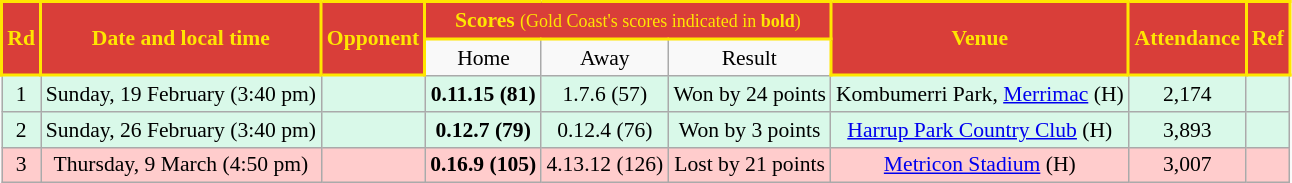<table class="wikitable" style="font-size:90%; text-align:center;">
<tr>
<td style="background: #D93E39; color:#FFE600; border: solid #FFE600 2px" rowspan=2><strong>Rd</strong></td>
<td style="background: #D93E39; color:#FFE600; border: solid #FFE600 2px" rowspan=2><strong>Date and local time</strong></td>
<td style="background: #D93E39; color:#FFE600; border: solid #FFE600 2px" rowspan=2><strong>Opponent</strong></td>
<td style="background: #D93E39; color:#FFE600; border: solid #FFE600 2px" colspan=3><strong>Scores</strong> <small>(Gold Coast's scores indicated in <strong>bold</strong>)</small></td>
<td style="background: #D93E39; color:#FFE600; border: solid #FFE600 2px" rowspan=2><strong>Venue</strong></td>
<td style="background: #D93E39; color:#FFE600; border: solid #FFE600 2px" rowspan=2><strong>Attendance</strong></td>
<td style="background: #D93E39; color:#FFE600; border: solid #FFE600 2px" rowspan=2><strong>Ref</strong></td>
</tr>
<tr>
<td>Home</td>
<td>Away</td>
<td>Result</td>
</tr>
<tr style="background:#d9f9e9">
<td>1</td>
<td>Sunday, 19 February (3:40 pm)</td>
<td></td>
<td><strong>0.11.15 (81)</strong></td>
<td>1.7.6 (57)</td>
<td>Won by 24 points</td>
<td>Kombumerri Park, <a href='#'>Merrimac</a> (H)</td>
<td>2,174</td>
<td></td>
</tr>
<tr style="background:#d9f9e9">
<td>2</td>
<td>Sunday, 26 February (3:40 pm)</td>
<td></td>
<td><strong>0.12.7 (79)</strong></td>
<td>0.12.4 (76)</td>
<td>Won by 3 points</td>
<td><a href='#'>Harrup Park Country Club</a> (H)</td>
<td>3,893</td>
<td></td>
</tr>
<tr style="background:#fcc">
<td>3</td>
<td>Thursday, 9 March (4:50 pm)</td>
<td></td>
<td><strong>0.16.9 (105)</strong></td>
<td>4.13.12 (126)</td>
<td>Lost by 21 points</td>
<td><a href='#'>Metricon Stadium</a> (H)</td>
<td>3,007</td>
<td></td>
</tr>
</table>
